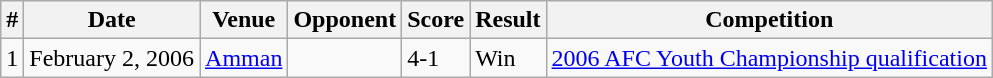<table class="wikitable">
<tr>
<th>#</th>
<th>Date</th>
<th>Venue</th>
<th>Opponent</th>
<th>Score</th>
<th>Result</th>
<th>Competition</th>
</tr>
<tr>
<td>1</td>
<td>February 2, 2006</td>
<td><a href='#'>Amman</a></td>
<td></td>
<td>4-1</td>
<td>Win</td>
<td><a href='#'>2006 AFC Youth Championship qualification</a></td>
</tr>
</table>
